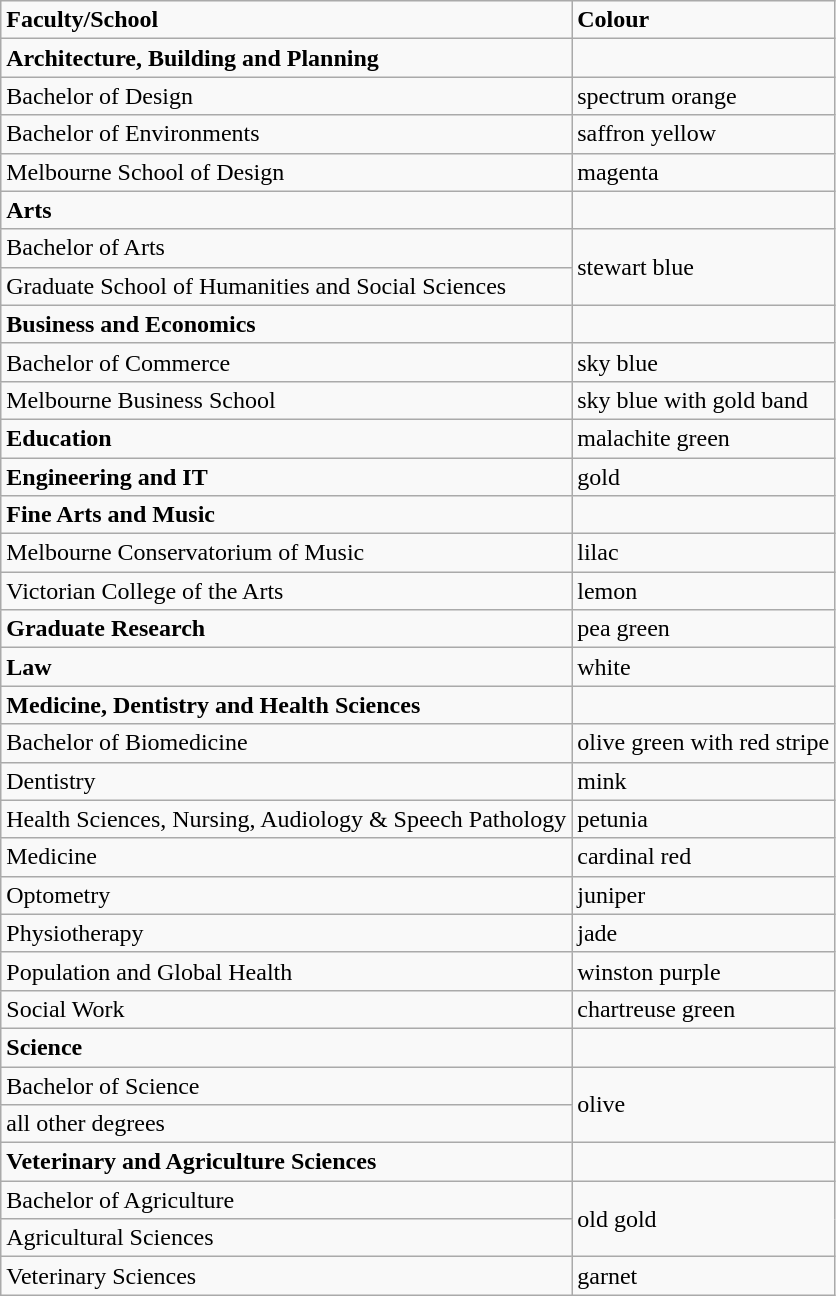<table class="wikitable">
<tr valign="top">
<td><strong>Faculty/School</strong></td>
<td><strong>Colour</strong></td>
</tr>
<tr valign="top">
<td><strong>Architecture, Building and Planning</strong></td>
<td></td>
</tr>
<tr>
<td>Bachelor of Design</td>
<td>spectrum orange</td>
</tr>
<tr>
<td>Bachelor of Environments</td>
<td>saffron yellow</td>
</tr>
<tr>
<td>Melbourne School of Design</td>
<td>magenta</td>
</tr>
<tr valign="top">
<td><strong>Arts</strong></td>
<td></td>
</tr>
<tr>
<td>Bachelor of Arts</td>
<td rowspan="2">stewart blue</td>
</tr>
<tr valign="top">
<td>Graduate School of Humanities and Social Sciences</td>
</tr>
<tr>
<td><strong>Business and Economics</strong></td>
<td></td>
</tr>
<tr>
<td>Bachelor of Commerce</td>
<td>sky blue</td>
</tr>
<tr>
<td>Melbourne Business School</td>
<td>sky blue with gold band</td>
</tr>
<tr>
<td><strong>Education</strong></td>
<td>malachite green</td>
</tr>
<tr>
<td><strong>Engineering and IT</strong></td>
<td>gold</td>
</tr>
<tr>
<td><strong>Fine Arts and Music</strong></td>
<td></td>
</tr>
<tr>
<td>Melbourne Conservatorium of Music</td>
<td>lilac</td>
</tr>
<tr valign="top">
<td>Victorian College of the Arts</td>
<td>lemon</td>
</tr>
<tr valign="top">
<td><strong>Graduate Research</strong></td>
<td>pea green</td>
</tr>
<tr valign="top">
<td><strong>Law</strong></td>
<td>white</td>
</tr>
<tr valign="top">
<td><strong>Medicine, Dentistry and Health Sciences</strong></td>
<td></td>
</tr>
<tr valign="top">
<td>Bachelor of Biomedicine</td>
<td>olive green with red stripe</td>
</tr>
<tr>
<td>Dentistry</td>
<td>mink</td>
</tr>
<tr>
<td>Health Sciences, Nursing, Audiology & Speech Pathology</td>
<td>petunia</td>
</tr>
<tr>
<td>Medicine</td>
<td>cardinal red</td>
</tr>
<tr>
<td>Optometry</td>
<td>juniper</td>
</tr>
<tr>
<td>Physiotherapy</td>
<td>jade</td>
</tr>
<tr>
<td>Population and Global Health</td>
<td>winston purple</td>
</tr>
<tr>
<td>Social Work</td>
<td>chartreuse green</td>
</tr>
<tr>
<td><strong>Science</strong></td>
<td></td>
</tr>
<tr>
<td>Bachelor of Science</td>
<td rowspan="2">olive</td>
</tr>
<tr>
<td>all other degrees</td>
</tr>
<tr>
<td><strong>Veterinary and Agriculture Sciences</strong></td>
<td></td>
</tr>
<tr>
<td>Bachelor of Agriculture</td>
<td rowspan="2">old gold</td>
</tr>
<tr>
<td>Agricultural Sciences</td>
</tr>
<tr>
<td>Veterinary Sciences</td>
<td>garnet</td>
</tr>
</table>
